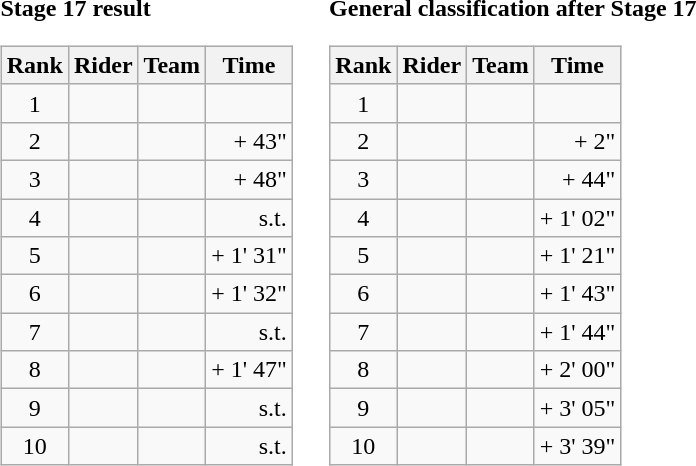<table>
<tr>
<td><strong>Stage 17 result</strong><br><table class="wikitable">
<tr>
<th scope="col">Rank</th>
<th scope="col">Rider</th>
<th scope="col">Team</th>
<th scope="col">Time</th>
</tr>
<tr>
<td style="text-align:center;">1</td>
<td></td>
<td></td>
<td style="text-align:right;"></td>
</tr>
<tr>
<td style="text-align:center;">2</td>
<td></td>
<td></td>
<td style="text-align:right;">+ 43"</td>
</tr>
<tr>
<td style="text-align:center;">3</td>
<td></td>
<td></td>
<td style="text-align:right;">+ 48"</td>
</tr>
<tr>
<td style="text-align:center;">4</td>
<td></td>
<td></td>
<td style="text-align:right;">s.t.</td>
</tr>
<tr>
<td style="text-align:center;">5</td>
<td></td>
<td></td>
<td style="text-align:right;">+ 1' 31"</td>
</tr>
<tr>
<td style="text-align:center;">6</td>
<td></td>
<td></td>
<td style="text-align:right;">+ 1' 32"</td>
</tr>
<tr>
<td style="text-align:center;">7</td>
<td></td>
<td></td>
<td style="text-align:right;">s.t.</td>
</tr>
<tr>
<td style="text-align:center;">8</td>
<td></td>
<td></td>
<td style="text-align:right;">+ 1' 47"</td>
</tr>
<tr>
<td style="text-align:center;">9</td>
<td></td>
<td></td>
<td style="text-align:right;">s.t.</td>
</tr>
<tr>
<td style="text-align:center;">10</td>
<td></td>
<td></td>
<td style="text-align:right;">s.t.</td>
</tr>
</table>
</td>
<td></td>
<td><strong>General classification after Stage 17</strong><br><table class="wikitable">
<tr>
<th scope="col">Rank</th>
<th scope="col">Rider</th>
<th scope="col">Team</th>
<th scope="col">Time</th>
</tr>
<tr>
<td style="text-align:center;">1</td>
<td></td>
<td></td>
<td style="text-align:right;"></td>
</tr>
<tr>
<td style="text-align:center;">2</td>
<td></td>
<td></td>
<td style="text-align:right;">+ 2"</td>
</tr>
<tr>
<td style="text-align:center;">3</td>
<td></td>
<td></td>
<td style="text-align:right;">+ 44"</td>
</tr>
<tr>
<td style="text-align:center;">4</td>
<td></td>
<td></td>
<td style="text-align:right;">+ 1' 02"</td>
</tr>
<tr>
<td style="text-align:center;">5</td>
<td></td>
<td></td>
<td style="text-align:right;">+ 1' 21"</td>
</tr>
<tr>
<td style="text-align:center;">6</td>
<td></td>
<td></td>
<td style="text-align:right;">+ 1' 43"</td>
</tr>
<tr>
<td style="text-align:center;">7</td>
<td></td>
<td></td>
<td style="text-align:right;">+ 1' 44"</td>
</tr>
<tr>
<td style="text-align:center;">8</td>
<td></td>
<td></td>
<td style="text-align:right;">+ 2' 00"</td>
</tr>
<tr>
<td style="text-align:center;">9</td>
<td></td>
<td></td>
<td style="text-align:right;">+ 3' 05"</td>
</tr>
<tr>
<td style="text-align:center;">10</td>
<td></td>
<td></td>
<td style="text-align:right;">+ 3' 39"</td>
</tr>
</table>
</td>
</tr>
</table>
